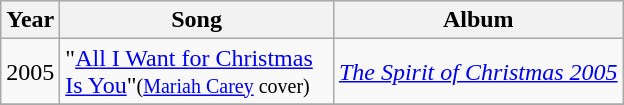<table class="wikitable" style="text-align:left;">
<tr bgcolor="#CCCCCC">
<th>Year</th>
<th width="175">Song</th>
<th>Album</th>
</tr>
<tr>
<td>2005</td>
<td>"<a href='#'>All I Want for Christmas Is You</a>"<small>(<a href='#'>Mariah Carey</a> cover)</small></td>
<td><em><a href='#'>The Spirit of Christmas 2005</a></em></td>
</tr>
<tr>
</tr>
</table>
